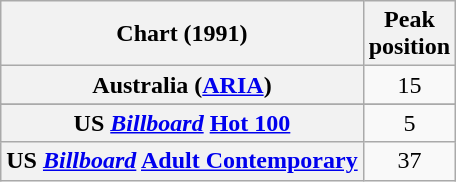<table class="wikitable sortable plainrowheaders" style="text-align:center">
<tr>
<th>Chart (1991)</th>
<th>Peak<br>position</th>
</tr>
<tr>
<th scope="row">Australia (<a href='#'>ARIA</a>)</th>
<td align="center">15</td>
</tr>
<tr>
</tr>
<tr>
<th scope="row">US <em><a href='#'>Billboard</a></em> <a href='#'>Hot 100</a></th>
<td align="center">5</td>
</tr>
<tr>
<th scope="row">US  <em><a href='#'>Billboard</a></em> <a href='#'>Adult Contemporary</a></th>
<td align="center">37</td>
</tr>
</table>
